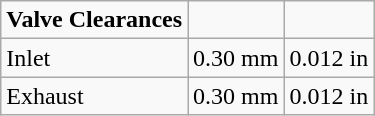<table class="wikitable">
<tr>
<td><strong>Valve Clearances</strong></td>
<td></td>
<td></td>
</tr>
<tr>
<td>Inlet</td>
<td>0.30 mm</td>
<td>0.012 in</td>
</tr>
<tr>
<td>Exhaust</td>
<td>0.30 mm</td>
<td>0.012 in</td>
</tr>
</table>
